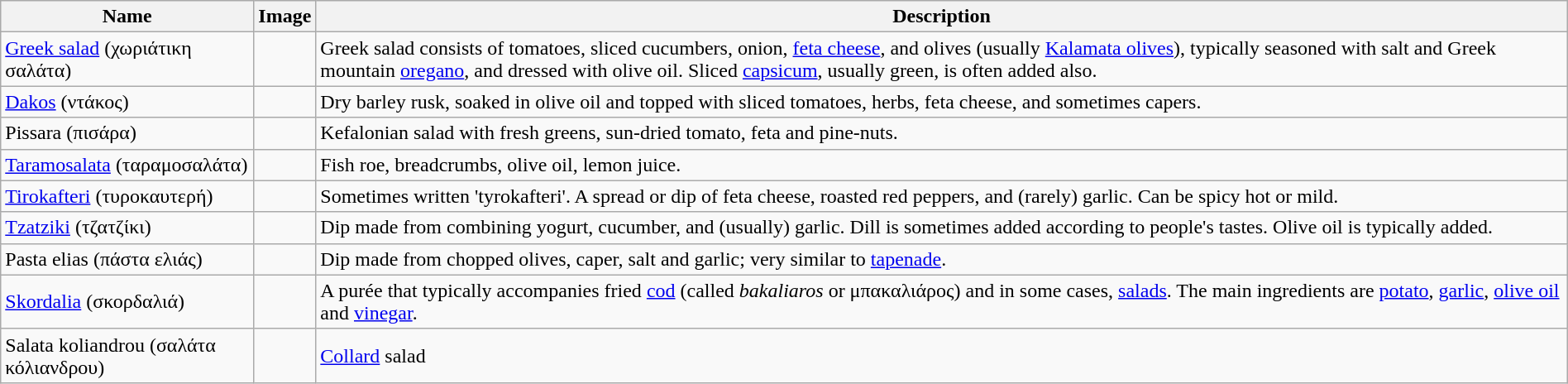<table class="wikitable sortable sticky-header" width="100%">
<tr>
<th>Name</th>
<th>Image</th>
<th>Description</th>
</tr>
<tr>
<td><a href='#'>Greek salad</a> (χωριάτικη σαλάτα)</td>
<td></td>
<td>Greek salad consists of tomatoes, sliced cucumbers, onion, <a href='#'>feta cheese</a>, and olives (usually <a href='#'>Kalamata olives</a>), typically seasoned with salt and Greek mountain <a href='#'>oregano</a>, and dressed with olive oil. Sliced <a href='#'>capsicum</a>, usually green, is often added also.</td>
</tr>
<tr>
<td><a href='#'>Dakos</a> (ντάκος)</td>
<td></td>
<td>Dry barley rusk, soaked in olive oil and topped with sliced tomatoes, herbs, feta cheese, and sometimes capers.</td>
</tr>
<tr>
<td>Pissara (πισάρα)</td>
<td></td>
<td>Kefalonian salad with fresh greens, sun-dried tomato, feta and pine-nuts.</td>
</tr>
<tr>
<td><a href='#'>Taramosalata</a> (ταραμοσαλάτα)</td>
<td></td>
<td>Fish roe, breadcrumbs, olive oil, lemon juice.</td>
</tr>
<tr>
<td><a href='#'>Tirokafteri</a> (τυροκαυτερή)</td>
<td></td>
<td>Sometimes written 'tyrokafteri'. A spread or dip of feta cheese, roasted red peppers, and (rarely) garlic. Can be spicy hot or mild.</td>
</tr>
<tr>
<td><a href='#'>Tzatziki</a> (τζατζίκι)</td>
<td></td>
<td>Dip made from combining yogurt, cucumber, and (usually) garlic. Dill is sometimes added according to people's tastes. Olive oil is typically added.</td>
</tr>
<tr>
<td>Pasta elias (πάστα ελιάς)</td>
<td></td>
<td>Dip made from chopped olives, caper, salt and garlic; very similar to <a href='#'>tapenade</a>.</td>
</tr>
<tr>
<td><a href='#'>Skordalia</a> (σκορδαλιά)</td>
<td></td>
<td>A purée that typically accompanies fried <a href='#'>cod</a> (called <em>bakaliaros</em> or μπακαλιάρος) and in some cases, <a href='#'>salads</a>. The main ingredients are <a href='#'>potato</a>, <a href='#'>garlic</a>, <a href='#'>olive oil</a> and <a href='#'>vinegar</a>.</td>
</tr>
<tr>
<td>Salata koliandrou (σαλάτα κόλιανδρου)</td>
<td></td>
<td><a href='#'>Collard</a> salad</td>
</tr>
</table>
